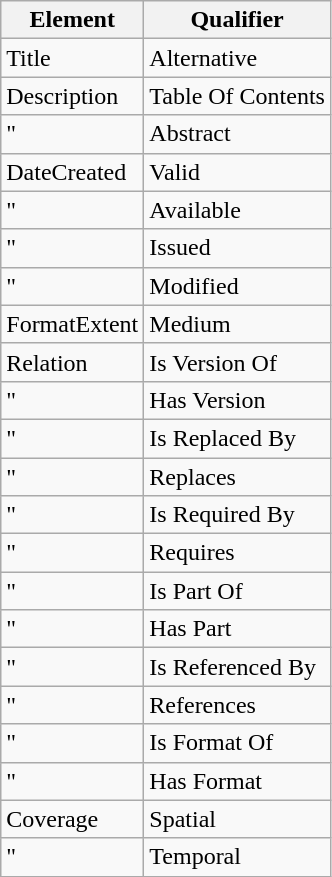<table class="wikitable">
<tr>
<th>Element</th>
<th>Qualifier</th>
</tr>
<tr>
<td>Title</td>
<td>Alternative</td>
</tr>
<tr>
<td>Description</td>
<td>Table Of Contents</td>
</tr>
<tr>
<td>"</td>
<td>Abstract</td>
</tr>
<tr>
<td>DateCreated</td>
<td>Valid</td>
</tr>
<tr>
<td>"</td>
<td>Available</td>
</tr>
<tr>
<td>"</td>
<td>Issued</td>
</tr>
<tr>
<td>"</td>
<td>Modified</td>
</tr>
<tr>
<td>FormatExtent</td>
<td>Medium</td>
</tr>
<tr>
<td>Relation</td>
<td>Is Version Of</td>
</tr>
<tr>
<td>"</td>
<td>Has Version</td>
</tr>
<tr>
<td>"</td>
<td>Is Replaced By</td>
</tr>
<tr>
<td>"</td>
<td>Replaces</td>
</tr>
<tr>
<td>"</td>
<td>Is Required By</td>
</tr>
<tr>
<td>"</td>
<td>Requires</td>
</tr>
<tr>
<td>"</td>
<td>Is Part Of</td>
</tr>
<tr>
<td>"</td>
<td>Has Part</td>
</tr>
<tr>
<td>"</td>
<td>Is Referenced By</td>
</tr>
<tr>
<td>"</td>
<td>References</td>
</tr>
<tr>
<td>"</td>
<td>Is Format Of</td>
</tr>
<tr>
<td>"</td>
<td>Has Format</td>
</tr>
<tr>
<td>Coverage</td>
<td>Spatial</td>
</tr>
<tr>
<td>"</td>
<td>Temporal</td>
</tr>
</table>
